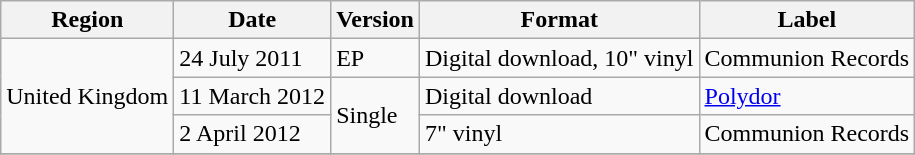<table class=wikitable>
<tr>
<th scope="col">Region</th>
<th scope="col">Date</th>
<th scope="col">Version</th>
<th scope="col">Format</th>
<th scope="col">Label</th>
</tr>
<tr>
<td rowspan="3">United Kingdom</td>
<td>24 July 2011</td>
<td>EP</td>
<td>Digital download, 10" vinyl</td>
<td>Communion Records</td>
</tr>
<tr>
<td>11 March 2012</td>
<td rowspan="2">Single</td>
<td>Digital download</td>
<td><a href='#'>Polydor</a></td>
</tr>
<tr>
<td>2 April 2012</td>
<td>7" vinyl</td>
<td>Communion Records</td>
</tr>
<tr>
</tr>
</table>
